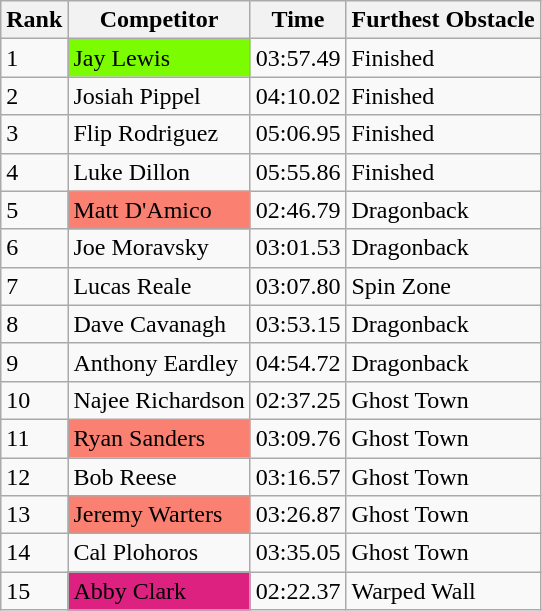<table class="wikitable sortable mw-collapsible">
<tr>
<th>Rank</th>
<th>Competitor</th>
<th>Time</th>
<th>Furthest Obstacle</th>
</tr>
<tr>
<td>1</td>
<td style="background-color:#7CFC00">Jay Lewis</td>
<td>03:57.49</td>
<td>Finished</td>
</tr>
<tr>
<td>2</td>
<td>Josiah Pippel</td>
<td>04:10.02</td>
<td>Finished</td>
</tr>
<tr>
<td>3</td>
<td>Flip Rodriguez</td>
<td>05:06.95</td>
<td>Finished</td>
</tr>
<tr>
<td>4</td>
<td>Luke Dillon</td>
<td>05:55.86</td>
<td>Finished</td>
</tr>
<tr>
<td>5</td>
<td style="background-color:#FA8072">Matt D'Amico</td>
<td>02:46.79</td>
<td>Dragonback</td>
</tr>
<tr>
<td>6</td>
<td>Joe Moravsky</td>
<td>03:01.53</td>
<td>Dragonback</td>
</tr>
<tr>
<td>7</td>
<td>Lucas Reale</td>
<td>03:07.80</td>
<td>Spin Zone</td>
</tr>
<tr>
<td>8</td>
<td>Dave Cavanagh</td>
<td>03:53.15</td>
<td>Dragonback</td>
</tr>
<tr>
<td>9</td>
<td>Anthony Eardley</td>
<td>04:54.72</td>
<td>Dragonback</td>
</tr>
<tr>
<td>10</td>
<td>Najee Richardson</td>
<td>02:37.25</td>
<td>Ghost Town</td>
</tr>
<tr>
<td>11</td>
<td style="background-color:#FA8072">Ryan Sanders</td>
<td>03:09.76</td>
<td>Ghost Town</td>
</tr>
<tr>
<td>12</td>
<td>Bob Reese</td>
<td>03:16.57</td>
<td>Ghost Town</td>
</tr>
<tr>
<td>13</td>
<td style="background-color:#FA8072">Jeremy Warters</td>
<td>03:26.87</td>
<td>Ghost Town</td>
</tr>
<tr>
<td>14</td>
<td>Cal Plohoros</td>
<td>03:35.05</td>
<td>Ghost Town</td>
</tr>
<tr>
<td>15</td>
<td style="background-color:#DD2181">Abby Clark</td>
<td>02:22.37</td>
<td>Warped Wall</td>
</tr>
</table>
